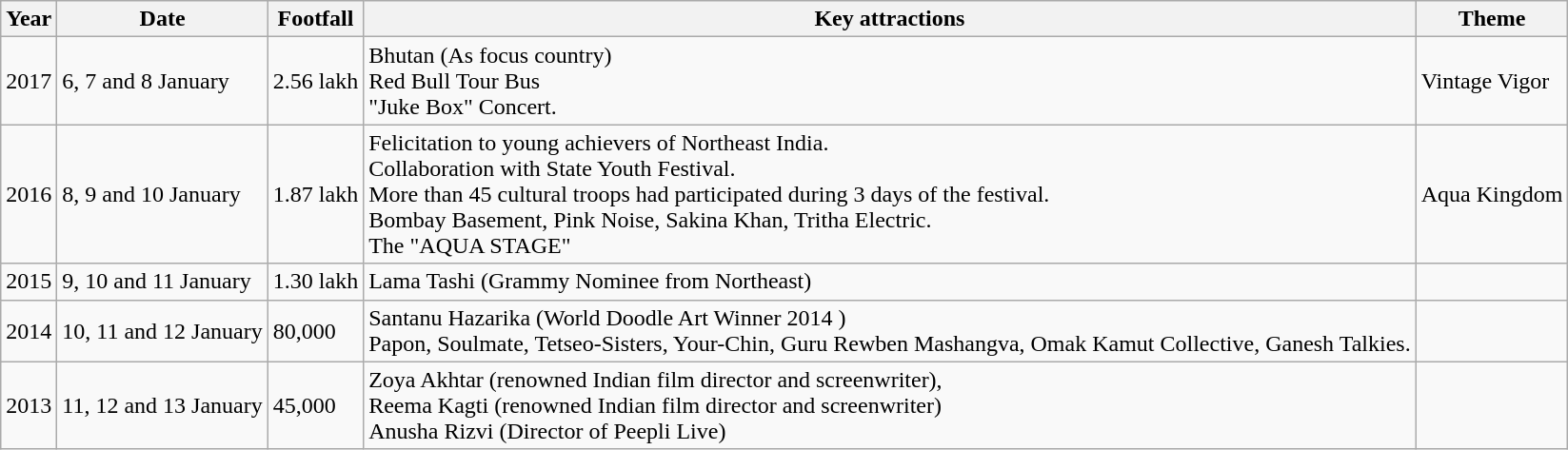<table class="wikitable">
<tr>
<th>Year</th>
<th>Date</th>
<th>Footfall</th>
<th>Key attractions</th>
<th>Theme</th>
</tr>
<tr>
<td>2017</td>
<td>6, 7 and 8 January</td>
<td>2.56 lakh</td>
<td>Bhutan (As focus country)<br>Red Bull Tour Bus<br>"Juke Box" Concert.</td>
<td>Vintage Vigor</td>
</tr>
<tr>
<td>2016</td>
<td>8, 9 and 10 January</td>
<td>1.87 lakh</td>
<td>Felicitation to young achievers of Northeast India.<br>Collaboration with State Youth Festival.<br>More than 45 cultural troops had participated during 3 days of the festival.<br>Bombay Basement, Pink Noise, Sakina Khan, Tritha Electric.<br>The "AQUA STAGE"</td>
<td>Aqua Kingdom</td>
</tr>
<tr>
<td>2015</td>
<td>9, 10 and 11 January</td>
<td>1.30 lakh</td>
<td>Lama Tashi (Grammy Nominee from Northeast)</td>
<td></td>
</tr>
<tr>
<td>2014</td>
<td>10, 11 and 12 January</td>
<td>80,000</td>
<td>Santanu Hazarika (World Doodle Art Winner 2014 )<br>Papon, Soulmate, Tetseo-Sisters, Your-Chin, Guru Rewben Mashangva, Omak Kamut Collective, Ganesh Talkies.</td>
<td></td>
</tr>
<tr>
<td>2013</td>
<td>11, 12 and 13 January</td>
<td>45,000</td>
<td>Zoya Akhtar (renowned Indian film director and screenwriter),<br>Reema Kagti (renowned Indian film director and screenwriter)<br>Anusha Rizvi (Director of Peepli Live)</td>
<td></td>
</tr>
</table>
